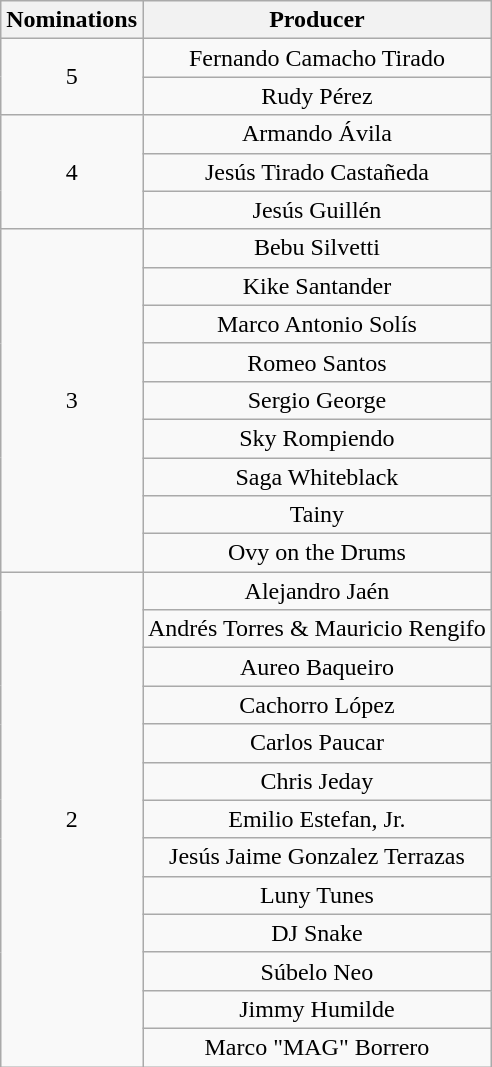<table class="wikitable" rowspan="2" style="text-align:center;">
<tr>
<th scope="col">Nominations</th>
<th scope="col">Producer</th>
</tr>
<tr>
<td rowspan="2">5</td>
<td>Fernando Camacho Tirado</td>
</tr>
<tr>
<td>Rudy Pérez</td>
</tr>
<tr>
<td rowspan="3">4</td>
<td>Armando Ávila</td>
</tr>
<tr>
<td>Jesús Tirado Castañeda</td>
</tr>
<tr>
<td>Jesús Guillén</td>
</tr>
<tr>
<td rowspan="9">3</td>
<td>Bebu Silvetti</td>
</tr>
<tr>
<td>Kike Santander</td>
</tr>
<tr>
<td>Marco Antonio Solís</td>
</tr>
<tr>
<td>Romeo Santos</td>
</tr>
<tr>
<td>Sergio George</td>
</tr>
<tr>
<td>Sky Rompiendo</td>
</tr>
<tr>
<td>Saga Whiteblack</td>
</tr>
<tr>
<td>Tainy</td>
</tr>
<tr>
<td>Ovy on the Drums</td>
</tr>
<tr>
<td rowspan="13">2</td>
<td>Alejandro Jaén</td>
</tr>
<tr>
<td>Andrés Torres & Mauricio Rengifo</td>
</tr>
<tr>
<td>Aureo Baqueiro</td>
</tr>
<tr>
<td>Cachorro López</td>
</tr>
<tr>
<td>Carlos Paucar</td>
</tr>
<tr>
<td>Chris Jeday</td>
</tr>
<tr>
<td>Emilio Estefan, Jr.</td>
</tr>
<tr>
<td>Jesús Jaime Gonzalez Terrazas</td>
</tr>
<tr>
<td>Luny Tunes</td>
</tr>
<tr>
<td>DJ Snake</td>
</tr>
<tr>
<td>Súbelo Neo</td>
</tr>
<tr>
<td>Jimmy Humilde</td>
</tr>
<tr>
<td>Marco "MAG" Borrero</td>
</tr>
</table>
